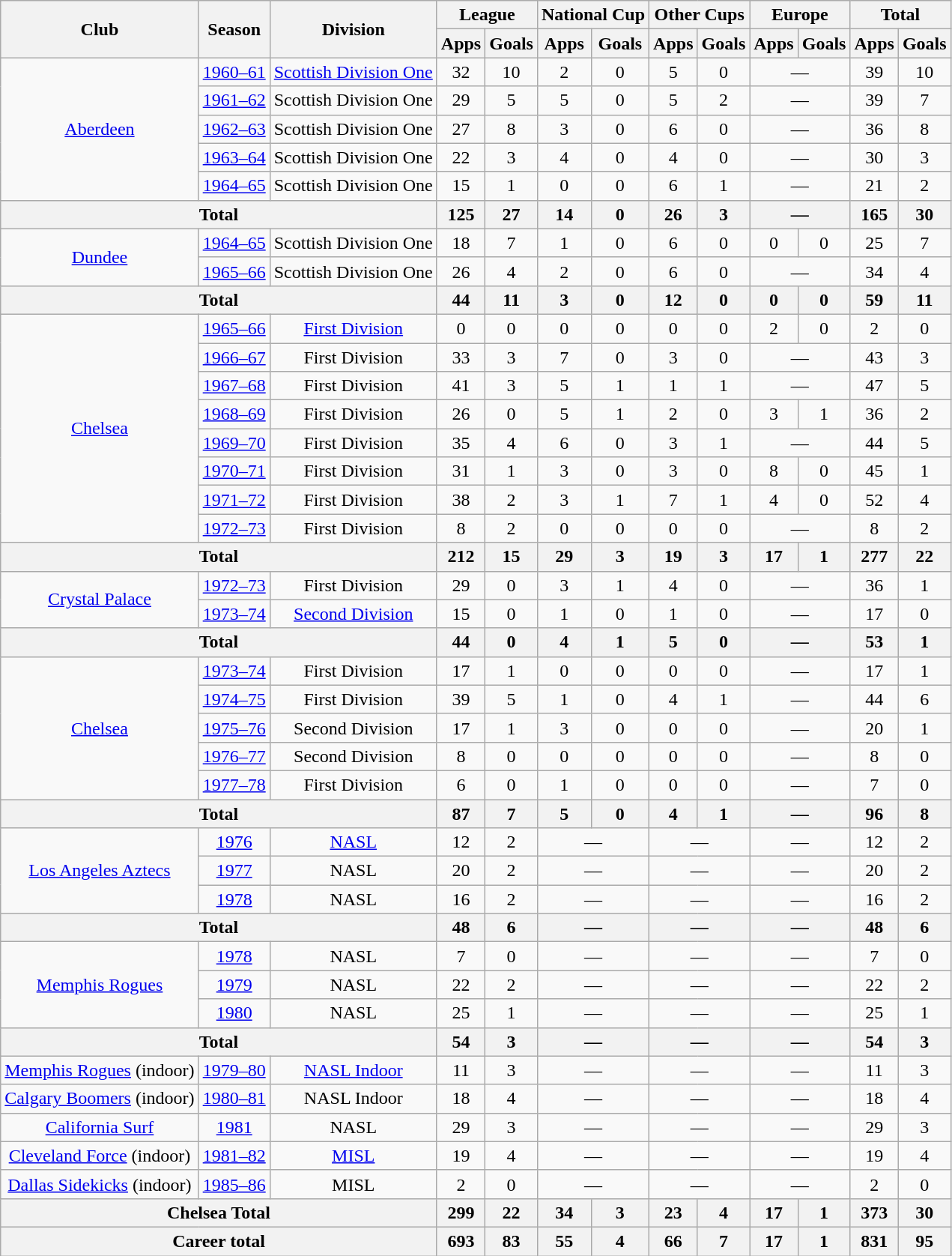<table class="wikitable" style="font-size:100%; text-align: center;">
<tr>
<th rowspan="2">Club</th>
<th rowspan="2">Season</th>
<th rowspan="2">Division</th>
<th colspan="2">League</th>
<th colspan="2">National Cup</th>
<th colspan="2">Other Cups</th>
<th colspan="2">Europe</th>
<th colspan="2">Total</th>
</tr>
<tr>
<th>Apps</th>
<th>Goals</th>
<th>Apps</th>
<th>Goals</th>
<th>Apps</th>
<th>Goals</th>
<th>Apps</th>
<th>Goals</th>
<th>Apps</th>
<th>Goals</th>
</tr>
<tr>
<td rowspan="5"><a href='#'>Aberdeen</a></td>
<td><a href='#'>1960–61</a></td>
<td><a href='#'>Scottish Division One</a></td>
<td>32</td>
<td>10</td>
<td>2</td>
<td>0</td>
<td>5</td>
<td>0</td>
<td colspan=2>—</td>
<td>39</td>
<td>10</td>
</tr>
<tr>
<td><a href='#'>1961–62</a></td>
<td>Scottish Division One</td>
<td>29</td>
<td>5</td>
<td>5</td>
<td>0</td>
<td>5</td>
<td>2</td>
<td colspan=2>—</td>
<td>39</td>
<td>7</td>
</tr>
<tr>
<td><a href='#'>1962–63</a></td>
<td>Scottish Division One</td>
<td>27</td>
<td>8</td>
<td>3</td>
<td>0</td>
<td>6</td>
<td>0</td>
<td colspan=2>—</td>
<td>36</td>
<td>8</td>
</tr>
<tr>
<td><a href='#'>1963–64</a></td>
<td>Scottish Division One</td>
<td>22</td>
<td>3</td>
<td>4</td>
<td>0</td>
<td>4</td>
<td>0</td>
<td colspan=2>—</td>
<td>30</td>
<td>3</td>
</tr>
<tr>
<td><a href='#'>1964–65</a></td>
<td>Scottish Division One</td>
<td>15</td>
<td>1</td>
<td>0</td>
<td>0</td>
<td>6</td>
<td>1</td>
<td colspan=2>—</td>
<td>21</td>
<td>2</td>
</tr>
<tr>
<th colspan="3">Total</th>
<th>125</th>
<th>27</th>
<th>14</th>
<th>0</th>
<th>26</th>
<th>3</th>
<th colspan=2>—</th>
<th>165</th>
<th>30</th>
</tr>
<tr>
<td rowspan=2><a href='#'>Dundee</a></td>
<td><a href='#'>1964–65</a></td>
<td>Scottish Division One</td>
<td>18</td>
<td>7</td>
<td>1</td>
<td>0</td>
<td>6</td>
<td>0</td>
<td>0</td>
<td>0</td>
<td>25</td>
<td>7</td>
</tr>
<tr>
<td><a href='#'>1965–66</a></td>
<td>Scottish Division One</td>
<td>26</td>
<td>4</td>
<td>2</td>
<td>0</td>
<td>6</td>
<td>0</td>
<td colspan=2>—</td>
<td>34</td>
<td>4</td>
</tr>
<tr>
<th colspan="3">Total</th>
<th>44</th>
<th>11</th>
<th>3</th>
<th>0</th>
<th>12</th>
<th>0</th>
<th>0</th>
<th>0</th>
<th>59</th>
<th>11</th>
</tr>
<tr>
<td rowspan="8" valign="center"><a href='#'>Chelsea</a></td>
<td><a href='#'>1965–66</a></td>
<td><a href='#'>First Division</a></td>
<td>0</td>
<td>0</td>
<td>0</td>
<td>0</td>
<td>0</td>
<td>0</td>
<td>2</td>
<td>0</td>
<td>2</td>
<td>0</td>
</tr>
<tr>
<td><a href='#'>1966–67</a></td>
<td>First Division</td>
<td>33</td>
<td>3</td>
<td>7</td>
<td>0</td>
<td>3</td>
<td>0</td>
<td colspan=2>—</td>
<td>43</td>
<td>3</td>
</tr>
<tr>
<td><a href='#'>1967–68</a></td>
<td>First Division</td>
<td>41</td>
<td>3</td>
<td>5</td>
<td>1</td>
<td>1</td>
<td>1</td>
<td colspan=2>—</td>
<td>47</td>
<td>5</td>
</tr>
<tr>
<td><a href='#'>1968–69</a></td>
<td>First Division</td>
<td>26</td>
<td>0</td>
<td>5</td>
<td>1</td>
<td>2</td>
<td>0</td>
<td>3</td>
<td>1</td>
<td>36</td>
<td>2</td>
</tr>
<tr>
<td><a href='#'>1969–70</a></td>
<td>First Division</td>
<td>35</td>
<td>4</td>
<td>6</td>
<td>0</td>
<td>3</td>
<td>1</td>
<td colspan=2>—</td>
<td>44</td>
<td>5</td>
</tr>
<tr>
<td><a href='#'>1970–71</a></td>
<td>First Division</td>
<td>31</td>
<td>1</td>
<td>3</td>
<td>0</td>
<td>3</td>
<td>0</td>
<td>8</td>
<td>0</td>
<td>45</td>
<td>1</td>
</tr>
<tr>
<td><a href='#'>1971–72</a></td>
<td>First Division</td>
<td>38</td>
<td>2</td>
<td>3</td>
<td>1</td>
<td>7</td>
<td>1</td>
<td>4</td>
<td>0</td>
<td>52</td>
<td>4</td>
</tr>
<tr>
<td><a href='#'>1972–73</a></td>
<td>First Division</td>
<td>8</td>
<td>2</td>
<td>0</td>
<td>0</td>
<td>0</td>
<td>0</td>
<td colspan=2>—</td>
<td>8</td>
<td>2</td>
</tr>
<tr>
<th colspan="3">Total</th>
<th>212</th>
<th>15</th>
<th>29</th>
<th>3</th>
<th>19</th>
<th>3</th>
<th>17</th>
<th>1</th>
<th>277</th>
<th>22</th>
</tr>
<tr>
<td rowspan=2><a href='#'>Crystal Palace</a></td>
<td><a href='#'>1972–73</a></td>
<td>First Division</td>
<td>29</td>
<td>0</td>
<td>3</td>
<td>1</td>
<td>4</td>
<td>0</td>
<td colspan=2>—</td>
<td>36</td>
<td>1</td>
</tr>
<tr>
<td><a href='#'>1973–74</a></td>
<td><a href='#'>Second Division</a></td>
<td>15</td>
<td>0</td>
<td>1</td>
<td>0</td>
<td>1</td>
<td>0</td>
<td colspan=2>—</td>
<td>17</td>
<td>0</td>
</tr>
<tr>
<th colspan="3">Total</th>
<th>44</th>
<th>0</th>
<th>4</th>
<th>1</th>
<th>5</th>
<th>0</th>
<th colspan=2>—</th>
<th>53</th>
<th>1</th>
</tr>
<tr>
<td rowspan="5"><a href='#'>Chelsea</a></td>
<td><a href='#'>1973–74</a></td>
<td>First Division</td>
<td>17</td>
<td>1</td>
<td>0</td>
<td>0</td>
<td>0</td>
<td>0</td>
<td colspan=2>—</td>
<td>17</td>
<td>1</td>
</tr>
<tr>
<td><a href='#'>1974–75</a></td>
<td>First Division</td>
<td>39</td>
<td>5</td>
<td>1</td>
<td>0</td>
<td>4</td>
<td>1</td>
<td colspan=2>—</td>
<td>44</td>
<td>6</td>
</tr>
<tr>
<td><a href='#'>1975–76</a></td>
<td>Second Division</td>
<td>17</td>
<td>1</td>
<td>3</td>
<td>0</td>
<td>0</td>
<td>0</td>
<td colspan=2>—</td>
<td>20</td>
<td>1</td>
</tr>
<tr>
<td><a href='#'>1976–77</a></td>
<td>Second Division</td>
<td>8</td>
<td>0</td>
<td>0</td>
<td>0</td>
<td>0</td>
<td>0</td>
<td colspan=2>—</td>
<td>8</td>
<td>0</td>
</tr>
<tr>
<td><a href='#'>1977–78</a></td>
<td>First Division</td>
<td>6</td>
<td>0</td>
<td>1</td>
<td>0</td>
<td>0</td>
<td>0</td>
<td colspan=2>—</td>
<td>7</td>
<td>0</td>
</tr>
<tr>
<th colspan="3">Total</th>
<th>87</th>
<th>7</th>
<th>5</th>
<th>0</th>
<th>4</th>
<th>1</th>
<th colspan=2>—</th>
<th>96</th>
<th>8</th>
</tr>
<tr>
<td rowspan="3"><a href='#'>Los Angeles Aztecs</a></td>
<td><a href='#'>1976</a></td>
<td><a href='#'>NASL</a></td>
<td>12</td>
<td>2</td>
<td colspan=2>—</td>
<td colspan=2>—</td>
<td colspan=2>—</td>
<td>12</td>
<td>2</td>
</tr>
<tr>
<td><a href='#'>1977</a></td>
<td>NASL</td>
<td>20</td>
<td>2</td>
<td colspan=2>—</td>
<td colspan=2>—</td>
<td colspan=2>—</td>
<td>20</td>
<td>2</td>
</tr>
<tr>
<td><a href='#'>1978</a></td>
<td>NASL</td>
<td>16</td>
<td>2</td>
<td colspan=2>—</td>
<td colspan=2>—</td>
<td colspan=2>—</td>
<td>16</td>
<td>2</td>
</tr>
<tr>
<th colspan="3">Total</th>
<th>48</th>
<th>6</th>
<th colspan=2>—</th>
<th colspan=2>—</th>
<th colspan=2>—</th>
<th>48</th>
<th>6</th>
</tr>
<tr>
<td rowspan="3"><a href='#'>Memphis Rogues</a></td>
<td><a href='#'>1978</a></td>
<td>NASL</td>
<td>7</td>
<td>0</td>
<td colspan=2>—</td>
<td colspan=2>—</td>
<td colspan=2>—</td>
<td>7</td>
<td>0</td>
</tr>
<tr>
<td><a href='#'>1979</a></td>
<td>NASL</td>
<td>22</td>
<td>2</td>
<td colspan=2>—</td>
<td colspan=2>—</td>
<td colspan=2>—</td>
<td>22</td>
<td>2</td>
</tr>
<tr>
<td><a href='#'>1980</a></td>
<td>NASL</td>
<td>25</td>
<td>1</td>
<td colspan=2>—</td>
<td colspan=2>—</td>
<td colspan=2>—</td>
<td>25</td>
<td>1</td>
</tr>
<tr>
<th colspan="3">Total</th>
<th>54</th>
<th>3</th>
<th colspan=2>—</th>
<th colspan=2>—</th>
<th colspan=2>—</th>
<th>54</th>
<th>3</th>
</tr>
<tr>
<td><a href='#'>Memphis Rogues</a> (indoor)</td>
<td><a href='#'>1979–80</a></td>
<td><a href='#'>NASL Indoor</a></td>
<td>11</td>
<td>3</td>
<td colspan=2>—</td>
<td colspan=2>—</td>
<td colspan=2>—</td>
<td>11</td>
<td>3</td>
</tr>
<tr>
<td><a href='#'>Calgary Boomers</a> (indoor)</td>
<td><a href='#'>1980–81</a></td>
<td>NASL Indoor</td>
<td>18</td>
<td>4</td>
<td colspan=2>—</td>
<td colspan=2>—</td>
<td colspan=2>—</td>
<td>18</td>
<td>4</td>
</tr>
<tr>
<td><a href='#'>California Surf</a></td>
<td><a href='#'>1981</a></td>
<td>NASL</td>
<td>29</td>
<td>3</td>
<td colspan=2>—</td>
<td colspan=2>—</td>
<td colspan=2>—</td>
<td>29</td>
<td>3</td>
</tr>
<tr>
<td><a href='#'>Cleveland Force</a> (indoor)</td>
<td><a href='#'>1981–82</a></td>
<td><a href='#'>MISL</a></td>
<td>19</td>
<td>4</td>
<td colspan=2>—</td>
<td colspan=2>—</td>
<td colspan=2>—</td>
<td>19</td>
<td>4</td>
</tr>
<tr>
<td><a href='#'>Dallas Sidekicks</a> (indoor)</td>
<td><a href='#'>1985–86</a></td>
<td>MISL</td>
<td>2</td>
<td>0</td>
<td colspan=2>—</td>
<td colspan=2>—</td>
<td colspan=2>—</td>
<td>2</td>
<td>0</td>
</tr>
<tr>
<th colspan="3" valign="center">Chelsea Total</th>
<th>299</th>
<th>22</th>
<th>34</th>
<th>3</th>
<th>23</th>
<th>4</th>
<th>17</th>
<th>1</th>
<th>373</th>
<th>30</th>
</tr>
<tr>
<th colspan="3">Career total</th>
<th>693</th>
<th>83</th>
<th>55</th>
<th>4</th>
<th>66</th>
<th>7</th>
<th>17</th>
<th>1</th>
<th>831</th>
<th>95</th>
</tr>
</table>
